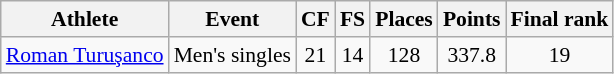<table class="wikitable" border="1" style="font-size:90%">
<tr>
<th>Athlete</th>
<th>Event</th>
<th>CF</th>
<th>FS</th>
<th>Places</th>
<th>Points</th>
<th>Final rank</th>
</tr>
<tr align=center>
<td align=left><a href='#'>Roman Turuşanco</a></td>
<td>Men's singles</td>
<td>21</td>
<td>14</td>
<td>128</td>
<td>337.8</td>
<td>19</td>
</tr>
</table>
